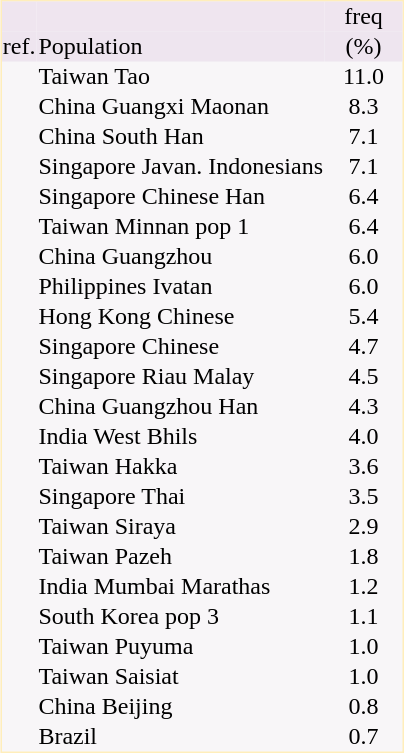<table border="0" cellspacing="0" cellpadding="1" align="right" style="text-align:center; margin-left: 2em;  border:1px #ffeebb solid; background:#f8f6f8; ">
<tr style="background:#efe5ef">
<td></td>
<td></td>
<td>freq</td>
</tr>
<tr style="background:#eee5ef">
<td>ref.</td>
<td align="left">Population</td>
<td style="width:50px">(%)</td>
</tr>
<tr>
<td></td>
<td align="left">Taiwan Tao</td>
<td>11.0</td>
</tr>
<tr>
<td></td>
<td align="left">China Guangxi Maonan</td>
<td>8.3</td>
</tr>
<tr>
<td></td>
<td align="left">China South Han</td>
<td>7.1</td>
</tr>
<tr>
<td></td>
<td align="left">Singapore Javan. Indonesians</td>
<td>7.1</td>
</tr>
<tr>
<td></td>
<td align="left">Singapore Chinese Han</td>
<td>6.4</td>
</tr>
<tr>
<td></td>
<td align="left">Taiwan Minnan pop 1</td>
<td>6.4</td>
</tr>
<tr>
<td></td>
<td align="left">China Guangzhou</td>
<td>6.0</td>
</tr>
<tr>
<td></td>
<td align="left">Philippines Ivatan</td>
<td>6.0</td>
</tr>
<tr>
<td></td>
<td align="left">Hong Kong Chinese</td>
<td>5.4</td>
</tr>
<tr>
<td></td>
<td align="left">Singapore Chinese</td>
<td>4.7</td>
</tr>
<tr>
<td></td>
<td align="left">Singapore Riau Malay</td>
<td>4.5</td>
</tr>
<tr>
<td></td>
<td align="left">China Guangzhou Han</td>
<td>4.3</td>
</tr>
<tr>
<td></td>
<td align="left">India West Bhils</td>
<td>4.0</td>
</tr>
<tr>
<td></td>
<td align="left">Taiwan Hakka</td>
<td>3.6</td>
</tr>
<tr>
<td></td>
<td align="left">Singapore Thai</td>
<td>3.5</td>
</tr>
<tr>
<td></td>
<td align="left">Taiwan Siraya</td>
<td>2.9</td>
</tr>
<tr>
<td></td>
<td align="left">Taiwan Pazeh</td>
<td>1.8</td>
</tr>
<tr>
<td></td>
<td align="left">India Mumbai Marathas</td>
<td>1.2</td>
</tr>
<tr>
<td></td>
<td align="left">South Korea pop 3</td>
<td>1.1</td>
</tr>
<tr>
<td></td>
<td align="left">Taiwan Puyuma</td>
<td>1.0</td>
</tr>
<tr>
<td></td>
<td align="left">Taiwan Saisiat</td>
<td>1.0</td>
</tr>
<tr>
<td></td>
<td align="left">China Beijing</td>
<td>0.8</td>
</tr>
<tr>
<td></td>
<td align="left">Brazil</td>
<td>0.7</td>
</tr>
</table>
